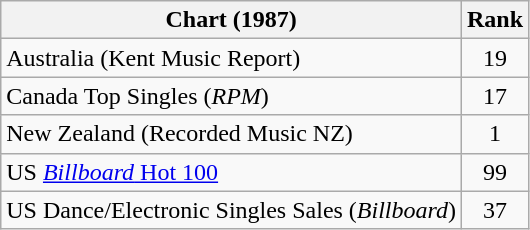<table class="wikitable sortable">
<tr>
<th>Chart (1987)</th>
<th>Rank</th>
</tr>
<tr>
<td>Australia (Kent Music Report)</td>
<td align="center">19</td>
</tr>
<tr>
<td>Canada Top Singles (<em>RPM</em>)</td>
<td align="center">17</td>
</tr>
<tr>
<td>New Zealand (Recorded Music NZ)</td>
<td align="center">1</td>
</tr>
<tr>
<td>US <a href='#'><em>Billboard</em> Hot 100</a></td>
<td align="center">99</td>
</tr>
<tr>
<td>US Dance/Electronic Singles Sales (<em>Billboard</em>)</td>
<td align="center">37</td>
</tr>
</table>
